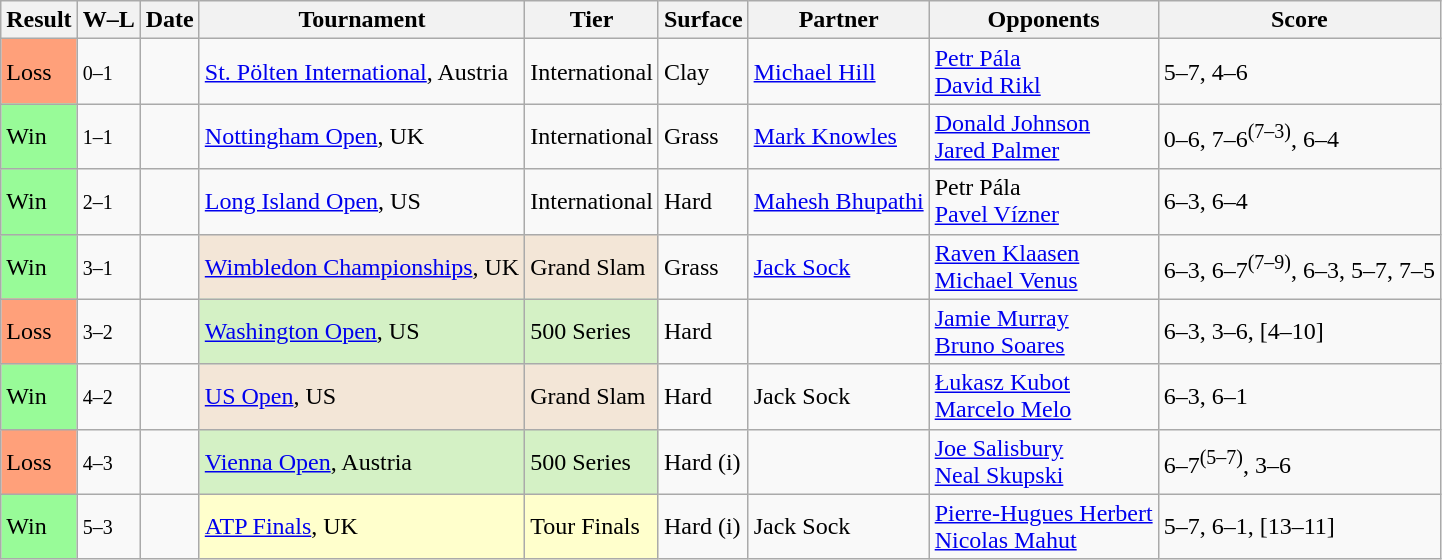<table class="sortable wikitable">
<tr>
<th>Result</th>
<th class="unsortable">W–L</th>
<th>Date</th>
<th>Tournament</th>
<th>Tier</th>
<th>Surface</th>
<th>Partner</th>
<th>Opponents</th>
<th class="unsortable">Score</th>
</tr>
<tr>
<td bgcolor=FFA07A>Loss</td>
<td><small>0–1</small></td>
<td><a href='#'></a></td>
<td><a href='#'>St. Pölten International</a>, Austria</td>
<td>International</td>
<td>Clay</td>
<td> <a href='#'>Michael Hill</a></td>
<td> <a href='#'>Petr Pála</a><br> <a href='#'>David Rikl</a></td>
<td>5–7, 4–6</td>
</tr>
<tr>
<td bgcolor=98FB98>Win</td>
<td><small>1–1</small></td>
<td><a href='#'></a></td>
<td><a href='#'>Nottingham Open</a>, UK</td>
<td>International</td>
<td>Grass</td>
<td> <a href='#'>Mark Knowles</a></td>
<td> <a href='#'>Donald Johnson</a><br> <a href='#'>Jared Palmer</a></td>
<td>0–6, 7–6<sup>(7–3)</sup>, 6–4</td>
</tr>
<tr>
<td bgcolor=98FB98>Win</td>
<td><small>2–1</small></td>
<td><a href='#'></a></td>
<td><a href='#'>Long Island Open</a>, US</td>
<td>International</td>
<td>Hard</td>
<td> <a href='#'>Mahesh Bhupathi</a></td>
<td> Petr Pála<br> <a href='#'>Pavel Vízner</a></td>
<td>6–3, 6–4</td>
</tr>
<tr>
<td bgcolor=98FB98>Win</td>
<td><small>3–1</small></td>
<td><a href='#'></a></td>
<td style="background:#F3E6D7;"><a href='#'>Wimbledon Championships</a>, UK</td>
<td style="background:#F3E6D7;">Grand Slam</td>
<td>Grass</td>
<td> <a href='#'>Jack Sock</a></td>
<td> <a href='#'>Raven Klaasen</a><br> <a href='#'>Michael Venus</a></td>
<td>6–3, 6–7<sup>(7–9)</sup>, 6–3, 5–7, 7–5</td>
</tr>
<tr>
<td bgcolor=FFA07A>Loss</td>
<td><small>3–2</small></td>
<td><a href='#'></a></td>
<td style="background:#D4F1C5;"><a href='#'>Washington Open</a>, US</td>
<td style="background:#D4F1C5;">500 Series</td>
<td>Hard</td>
<td></td>
<td> <a href='#'>Jamie Murray</a><br> <a href='#'>Bruno Soares</a></td>
<td>6–3, 3–6, [4–10]</td>
</tr>
<tr>
<td bgcolor=98FB98>Win</td>
<td><small>4–2</small></td>
<td><a href='#'></a></td>
<td style="background:#F3E6D7;"><a href='#'>US Open</a>, US</td>
<td style="background:#F3E6D7;">Grand Slam</td>
<td>Hard</td>
<td> Jack Sock</td>
<td> <a href='#'>Łukasz Kubot</a><br> <a href='#'>Marcelo Melo</a></td>
<td>6–3, 6–1</td>
</tr>
<tr>
<td bgcolor=FFA07A>Loss</td>
<td><small>4–3</small></td>
<td><a href='#'></a></td>
<td style="background:#d4f1c5;"><a href='#'>Vienna Open</a>, Austria</td>
<td style="background:#d4f1c5;">500 Series</td>
<td>Hard (i)</td>
<td></td>
<td> <a href='#'>Joe Salisbury</a><br> <a href='#'>Neal Skupski</a></td>
<td>6–7<sup>(5–7)</sup>, 3–6</td>
</tr>
<tr>
<td bgcolor=98FB98>Win</td>
<td><small>5–3</small></td>
<td><a href='#'></a></td>
<td style="background:#ffffcc;"><a href='#'>ATP Finals</a>, UK</td>
<td style="background:#ffffcc;">Tour Finals</td>
<td>Hard (i)</td>
<td> Jack Sock</td>
<td> <a href='#'>Pierre-Hugues Herbert</a><br> <a href='#'>Nicolas Mahut</a></td>
<td>5–7, 6–1, [13–11]</td>
</tr>
</table>
